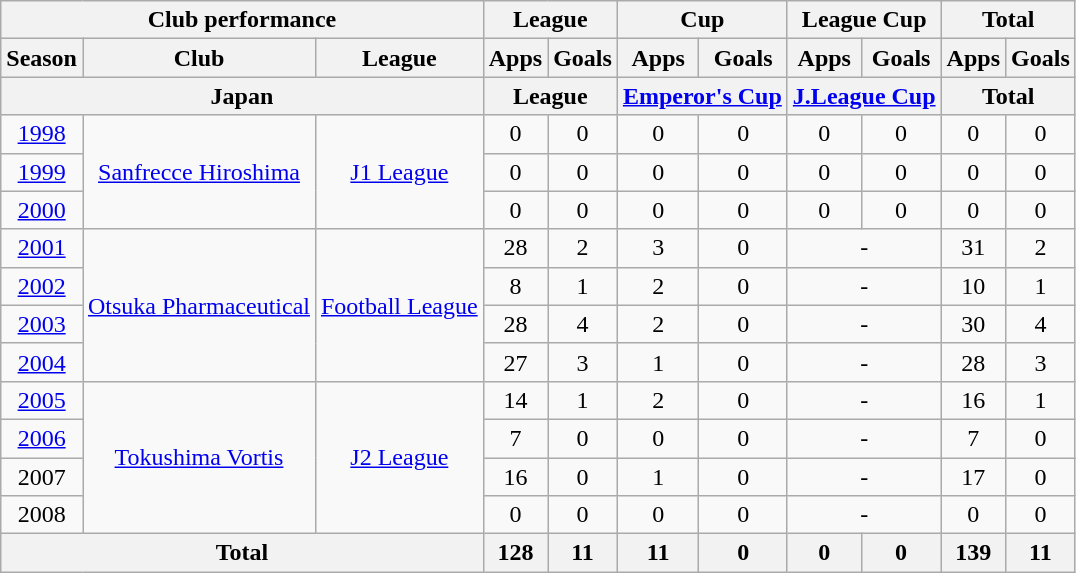<table class="wikitable" style="text-align:center;">
<tr>
<th colspan=3>Club performance</th>
<th colspan=2>League</th>
<th colspan=2>Cup</th>
<th colspan=2>League Cup</th>
<th colspan=2>Total</th>
</tr>
<tr>
<th>Season</th>
<th>Club</th>
<th>League</th>
<th>Apps</th>
<th>Goals</th>
<th>Apps</th>
<th>Goals</th>
<th>Apps</th>
<th>Goals</th>
<th>Apps</th>
<th>Goals</th>
</tr>
<tr>
<th colspan=3>Japan</th>
<th colspan=2>League</th>
<th colspan=2><a href='#'>Emperor's Cup</a></th>
<th colspan=2><a href='#'>J.League Cup</a></th>
<th colspan=2>Total</th>
</tr>
<tr>
<td><a href='#'>1998</a></td>
<td rowspan="3"><a href='#'>Sanfrecce Hiroshima</a></td>
<td rowspan="3"><a href='#'>J1 League</a></td>
<td>0</td>
<td>0</td>
<td>0</td>
<td>0</td>
<td>0</td>
<td>0</td>
<td>0</td>
<td>0</td>
</tr>
<tr>
<td><a href='#'>1999</a></td>
<td>0</td>
<td>0</td>
<td>0</td>
<td>0</td>
<td>0</td>
<td>0</td>
<td>0</td>
<td>0</td>
</tr>
<tr>
<td><a href='#'>2000</a></td>
<td>0</td>
<td>0</td>
<td>0</td>
<td>0</td>
<td>0</td>
<td>0</td>
<td>0</td>
<td>0</td>
</tr>
<tr>
<td><a href='#'>2001</a></td>
<td rowspan="4"><a href='#'>Otsuka Pharmaceutical</a></td>
<td rowspan="4"><a href='#'>Football League</a></td>
<td>28</td>
<td>2</td>
<td>3</td>
<td>0</td>
<td colspan="2">-</td>
<td>31</td>
<td>2</td>
</tr>
<tr>
<td><a href='#'>2002</a></td>
<td>8</td>
<td>1</td>
<td>2</td>
<td>0</td>
<td colspan="2">-</td>
<td>10</td>
<td>1</td>
</tr>
<tr>
<td><a href='#'>2003</a></td>
<td>28</td>
<td>4</td>
<td>2</td>
<td>0</td>
<td colspan="2">-</td>
<td>30</td>
<td>4</td>
</tr>
<tr>
<td><a href='#'>2004</a></td>
<td>27</td>
<td>3</td>
<td>1</td>
<td>0</td>
<td colspan="2">-</td>
<td>28</td>
<td>3</td>
</tr>
<tr>
<td><a href='#'>2005</a></td>
<td rowspan="4"><a href='#'>Tokushima Vortis</a></td>
<td rowspan="4"><a href='#'>J2 League</a></td>
<td>14</td>
<td>1</td>
<td>2</td>
<td>0</td>
<td colspan="2">-</td>
<td>16</td>
<td>1</td>
</tr>
<tr>
<td><a href='#'>2006</a></td>
<td>7</td>
<td>0</td>
<td>0</td>
<td>0</td>
<td colspan="2">-</td>
<td>7</td>
<td>0</td>
</tr>
<tr>
<td>2007</td>
<td>16</td>
<td>0</td>
<td>1</td>
<td>0</td>
<td colspan="2">-</td>
<td>17</td>
<td>0</td>
</tr>
<tr>
<td>2008</td>
<td>0</td>
<td>0</td>
<td>0</td>
<td>0</td>
<td colspan="2">-</td>
<td>0</td>
<td>0</td>
</tr>
<tr>
<th colspan=3>Total</th>
<th>128</th>
<th>11</th>
<th>11</th>
<th>0</th>
<th>0</th>
<th>0</th>
<th>139</th>
<th>11</th>
</tr>
</table>
